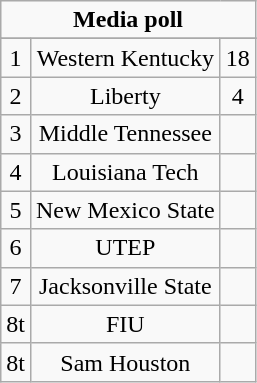<table class="wikitable">
<tr align="center">
<td align="center" Colspan="3"><strong>Media poll</strong></td>
</tr>
<tr align="center">
</tr>
<tr align="center">
<td>1</td>
<td>Western Kentucky</td>
<td>18</td>
</tr>
<tr align="center">
<td>2</td>
<td>Liberty</td>
<td>4</td>
</tr>
<tr align="center">
<td>3</td>
<td>Middle Tennessee</td>
<td></td>
</tr>
<tr align="center">
<td>4</td>
<td>Louisiana Tech</td>
<td></td>
</tr>
<tr align="center">
<td>5</td>
<td>New Mexico State</td>
<td></td>
</tr>
<tr align="center">
<td>6</td>
<td>UTEP</td>
<td></td>
</tr>
<tr align="center">
<td>7</td>
<td>Jacksonville State</td>
<td></td>
</tr>
<tr align="center">
<td>8t</td>
<td>FIU</td>
<td></td>
</tr>
<tr align="center">
<td>8t</td>
<td>Sam Houston</td>
<td></td>
</tr>
</table>
